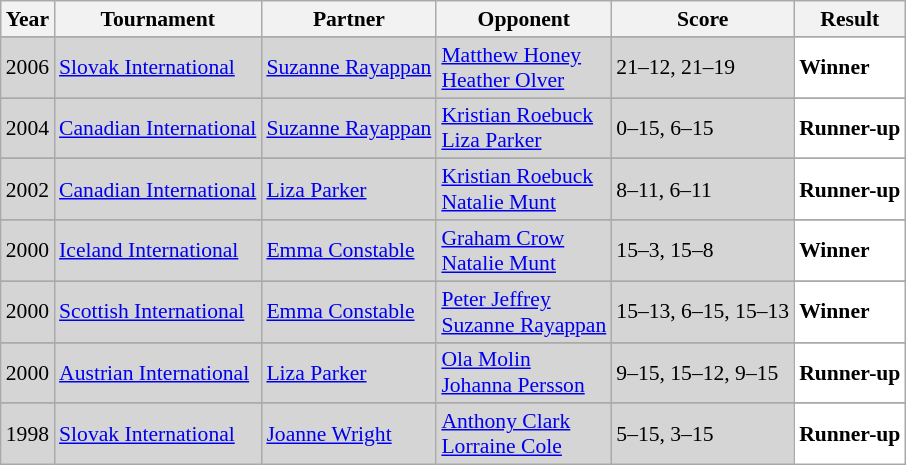<table class="sortable wikitable" style="font-size: 90%;">
<tr>
<th>Year</th>
<th>Tournament</th>
<th>Partner</th>
<th>Opponent</th>
<th>Score</th>
<th>Result</th>
</tr>
<tr>
</tr>
<tr style="background:#D5D5D5">
<td align="center">2006</td>
<td align="left"><a href='#'>Slovak International</a></td>
<td align="left"> <a href='#'>Suzanne Rayappan</a></td>
<td align="left"> <a href='#'>Matthew Honey</a><br> <a href='#'>Heather Olver</a></td>
<td align="left">21–12, 21–19</td>
<td style="text-align:left; background:white"> <strong>Winner</strong></td>
</tr>
<tr>
</tr>
<tr style="background:#D5D5D5">
<td align="center">2004</td>
<td align="left"><a href='#'>Canadian International</a></td>
<td align="left"> <a href='#'>Suzanne Rayappan</a></td>
<td align="left"> <a href='#'>Kristian Roebuck</a><br> <a href='#'>Liza Parker</a></td>
<td align="left">0–15, 6–15</td>
<td style="text-align:left; background:white"> <strong>Runner-up</strong></td>
</tr>
<tr>
</tr>
<tr style="background:#D5D5D5">
<td align="center">2002</td>
<td align="left"><a href='#'>Canadian International</a></td>
<td align="left"> <a href='#'>Liza Parker</a></td>
<td align="left"> <a href='#'>Kristian Roebuck</a><br> <a href='#'>Natalie Munt</a></td>
<td align="left">8–11, 6–11</td>
<td style="text-align:left; background:white"> <strong>Runner-up</strong></td>
</tr>
<tr>
</tr>
<tr style="background:#D5D5D5">
<td align="center">2000</td>
<td align="left"><a href='#'>Iceland International</a></td>
<td align="left"> <a href='#'>Emma Constable</a></td>
<td align="left"> <a href='#'>Graham Crow</a><br> <a href='#'>Natalie Munt</a></td>
<td align="left">15–3, 15–8</td>
<td style="text-align:left; background:white"> <strong>Winner</strong></td>
</tr>
<tr>
</tr>
<tr style="background:#D5D5D5">
<td align="center">2000</td>
<td align="left"><a href='#'>Scottish International</a></td>
<td align="left"> <a href='#'>Emma Constable</a></td>
<td align="left"> <a href='#'>Peter Jeffrey</a><br> <a href='#'>Suzanne Rayappan</a></td>
<td align="left">15–13, 6–15, 15–13</td>
<td style="text-align:left; background:white"> <strong>Winner</strong></td>
</tr>
<tr>
</tr>
<tr style="background:#D5D5D5">
<td align="center">2000</td>
<td align="left"><a href='#'>Austrian International</a></td>
<td align="left"> <a href='#'>Liza Parker</a></td>
<td align="left"> <a href='#'>Ola Molin</a><br> <a href='#'>Johanna Persson</a></td>
<td align="left">9–15, 15–12, 9–15</td>
<td style="text-align:left; background:white"> <strong>Runner-up</strong></td>
</tr>
<tr>
</tr>
<tr style="background:#D5D5D5">
<td align="center">1998</td>
<td align="left"><a href='#'>Slovak International</a></td>
<td align="left"> <a href='#'>Joanne Wright</a></td>
<td align="left"> <a href='#'>Anthony Clark</a><br> <a href='#'>Lorraine Cole</a></td>
<td align="left">5–15, 3–15</td>
<td style="text-align:left; background:white"> <strong>Runner-up</strong></td>
</tr>
</table>
